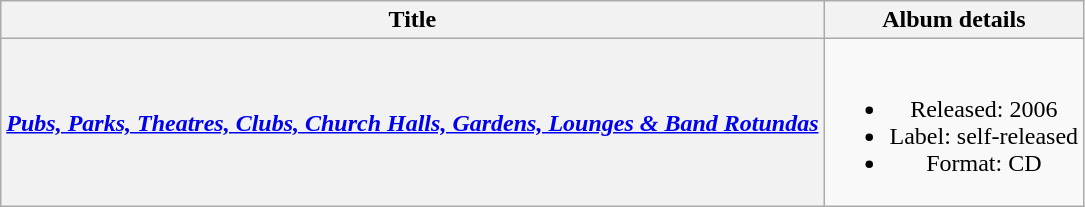<table class="wikitable plainrowheaders" style="text-align:center;" border="1">
<tr>
<th>Title</th>
<th>Album details</th>
</tr>
<tr>
<th scope="row"><em><a href='#'>Pubs, Parks, Theatres, Clubs, Church Halls, Gardens, Lounges & Band Rotundas</a></em></th>
<td><br><ul><li>Released: 2006</li><li>Label: self-released</li><li>Format: CD</li></ul></td>
</tr>
</table>
